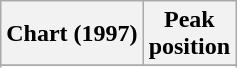<table class="wikitable sortable plainrowheaders" style="text-align:center">
<tr>
<th scope="col">Chart (1997)</th>
<th scope="col">Peak<br>position</th>
</tr>
<tr>
</tr>
<tr>
</tr>
<tr>
</tr>
<tr>
</tr>
</table>
